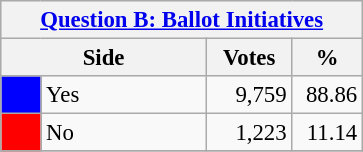<table class="wikitable" style="font-size: 95%; clear:both">
<tr style="background-color:#E9E9E9">
<th colspan=4><a href='#'>Question B: Ballot Initiatives</a></th>
</tr>
<tr style="background-color:#E9E9E9">
<th colspan=2 style="width: 130px">Side</th>
<th style="width: 50px">Votes</th>
<th style="width: 40px">%</th>
</tr>
<tr>
<td bgcolor="blue"></td>
<td>Yes</td>
<td align="right">9,759</td>
<td align="right">88.86</td>
</tr>
<tr>
<td bgcolor="red"></td>
<td>No</td>
<td align="right">1,223</td>
<td align="right">11.14</td>
</tr>
<tr>
</tr>
</table>
